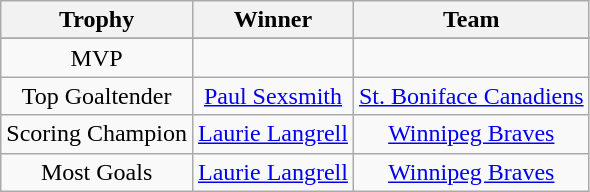<table class="wikitable" style="text-align:center">
<tr>
<th>Trophy</th>
<th>Winner</th>
<th>Team</th>
</tr>
<tr align="center">
</tr>
<tr>
<td>MVP</td>
<td></td>
<td></td>
</tr>
<tr>
<td>Top Goaltender</td>
<td><a href='#'>Paul Sexsmith</a></td>
<td><a href='#'>St. Boniface Canadiens</a></td>
</tr>
<tr>
<td>Scoring Champion</td>
<td><a href='#'>Laurie Langrell</a></td>
<td><a href='#'>Winnipeg Braves</a></td>
</tr>
<tr>
<td>Most Goals</td>
<td><a href='#'>Laurie Langrell</a></td>
<td><a href='#'>Winnipeg Braves</a></td>
</tr>
</table>
